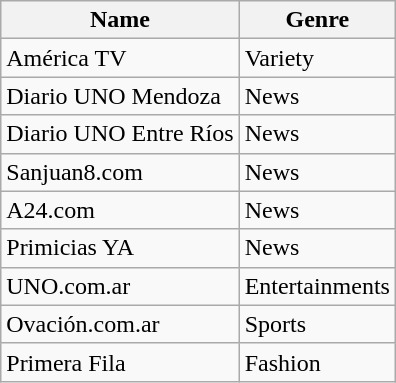<table class="wikitable">
<tr>
<th>Name</th>
<th>Genre</th>
</tr>
<tr>
<td>América TV</td>
<td>Variety</td>
</tr>
<tr>
<td>Diario UNO Mendoza</td>
<td>News</td>
</tr>
<tr>
<td>Diario UNO Entre Ríos</td>
<td>News</td>
</tr>
<tr>
<td>Sanjuan8.com</td>
<td>News</td>
</tr>
<tr>
<td>A24.com</td>
<td>News</td>
</tr>
<tr>
<td>Primicias YA</td>
<td>News</td>
</tr>
<tr>
<td>UNO.com.ar</td>
<td>Entertainments</td>
</tr>
<tr>
<td>Ovación.com.ar</td>
<td>Sports</td>
</tr>
<tr>
<td>Primera Fila</td>
<td>Fashion</td>
</tr>
</table>
